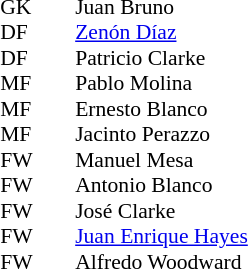<table cellspacing="0" cellpadding="0" style="font-size:90%; margin:0.2em auto;">
<tr>
<th width="25"></th>
<th width="25"></th>
</tr>
<tr>
<td>GK</td>
<td></td>
<td> Juan Bruno</td>
</tr>
<tr>
<td>DF</td>
<td></td>
<td> <a href='#'>Zenón Díaz</a></td>
</tr>
<tr>
<td>DF</td>
<td></td>
<td> Patricio Clarke</td>
</tr>
<tr>
<td>MF</td>
<td></td>
<td> Pablo Molina</td>
</tr>
<tr>
<td>MF</td>
<td></td>
<td> Ernesto Blanco</td>
</tr>
<tr>
<td>MF</td>
<td></td>
<td> Jacinto Perazzo</td>
</tr>
<tr>
<td>FW</td>
<td></td>
<td> Manuel Mesa</td>
</tr>
<tr>
<td>FW</td>
<td></td>
<td> Antonio Blanco</td>
</tr>
<tr>
<td>FW</td>
<td></td>
<td> José Clarke</td>
</tr>
<tr>
<td>FW</td>
<td></td>
<td> <a href='#'>Juan Enrique Hayes</a></td>
</tr>
<tr>
<td>FW</td>
<td></td>
<td> Alfredo Woodward</td>
</tr>
</table>
